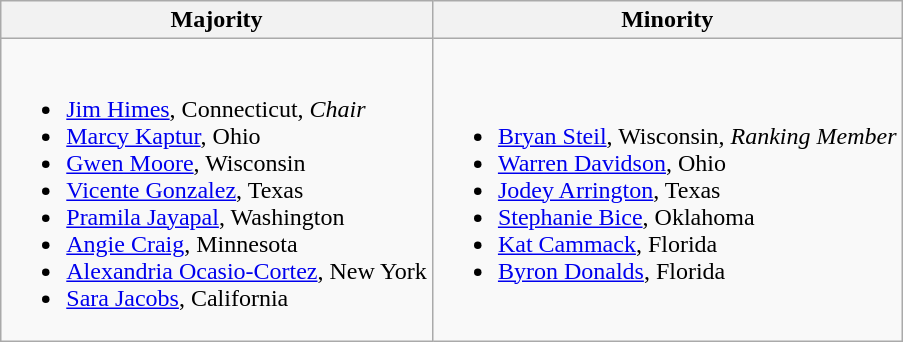<table class=wikitable>
<tr>
<th>Majority</th>
<th>Minority</th>
</tr>
<tr>
<td><br><ul><li><a href='#'>Jim Himes</a>, Connecticut, <em>Chair</em></li><li><a href='#'>Marcy Kaptur</a>, Ohio</li><li><a href='#'>Gwen Moore</a>, Wisconsin</li><li><a href='#'>Vicente Gonzalez</a>, Texas</li><li><a href='#'>Pramila Jayapal</a>, Washington</li><li><a href='#'>Angie Craig</a>, Minnesota</li><li><a href='#'>Alexandria Ocasio-Cortez</a>, New York</li><li><a href='#'>Sara Jacobs</a>, California</li></ul></td>
<td><br><ul><li><a href='#'>Bryan Steil</a>, Wisconsin, <em>Ranking Member</em></li><li><a href='#'>Warren Davidson</a>, Ohio</li><li><a href='#'>Jodey Arrington</a>, Texas</li><li><a href='#'>Stephanie Bice</a>, Oklahoma</li><li><a href='#'>Kat Cammack</a>, Florida</li><li><a href='#'>Byron Donalds</a>, Florida</li></ul></td>
</tr>
</table>
